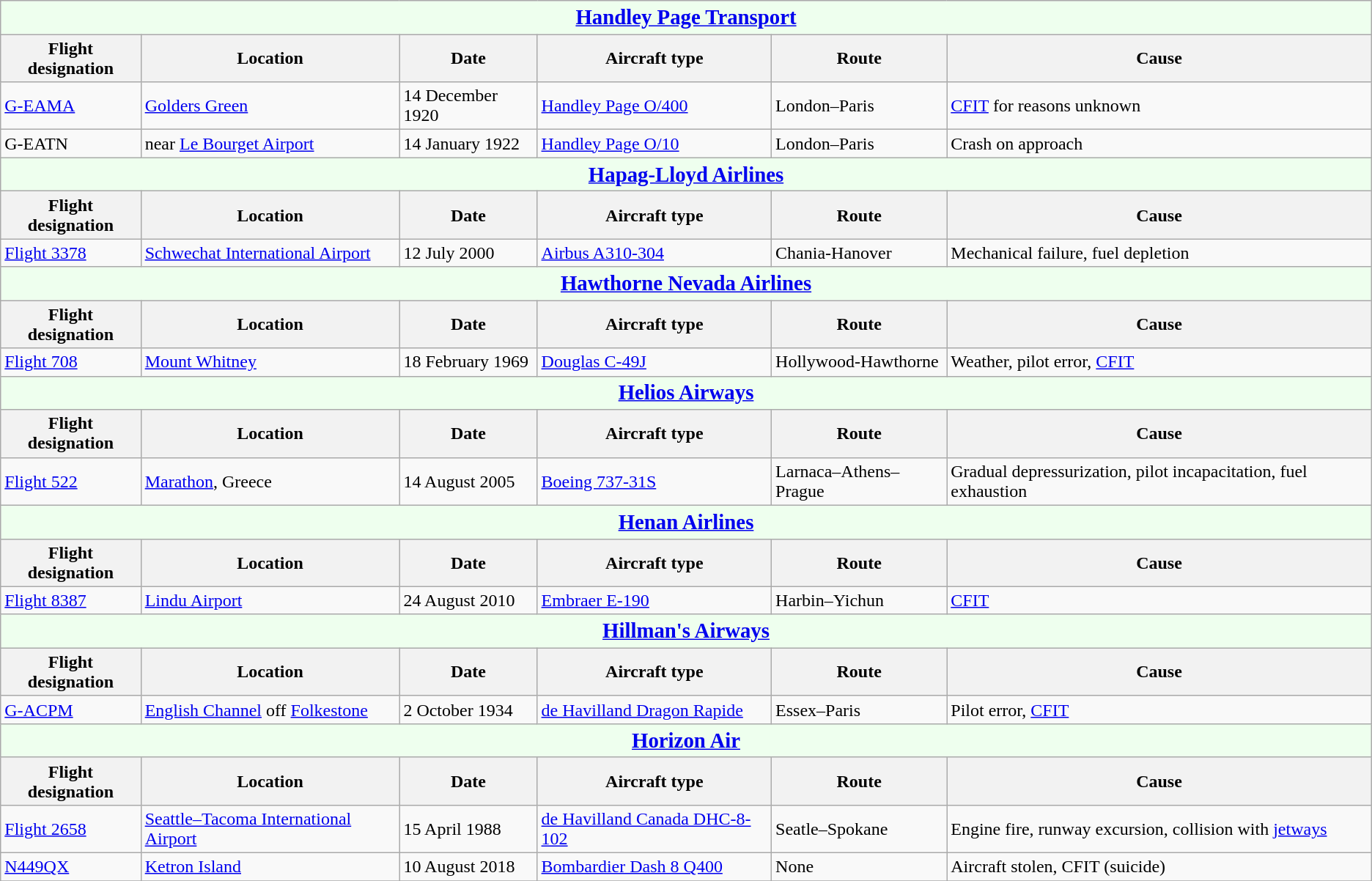<table class="wikitable">
<tr>
<th colspan="6" style="background-color:#efe;font-size:120%;"><a href='#'>Handley Page Transport</a></th>
</tr>
<tr>
<th>Flight designation</th>
<th>Location</th>
<th>Date</th>
<th>Aircraft type</th>
<th>Route</th>
<th>Cause</th>
</tr>
<tr>
<td><a href='#'>G-EAMA</a></td>
<td><a href='#'>Golders Green</a></td>
<td>14 December 1920</td>
<td><a href='#'>Handley Page O/400</a></td>
<td>London–Paris</td>
<td><a href='#'>CFIT</a> for reasons unknown</td>
</tr>
<tr>
<td>G-EATN</td>
<td>near <a href='#'>Le Bourget Airport</a></td>
<td>14 January 1922</td>
<td><a href='#'>Handley Page O/10</a></td>
<td>London–Paris</td>
<td>Crash on approach</td>
</tr>
<tr>
<th colspan="6" style="background-color:#efe;font-size:120%;"><a href='#'>Hapag-Lloyd Airlines</a></th>
</tr>
<tr>
<th>Flight designation</th>
<th>Location</th>
<th>Date</th>
<th>Aircraft type</th>
<th>Route</th>
<th>Cause</th>
</tr>
<tr>
<td><a href='#'>Flight 3378</a></td>
<td><a href='#'>Schwechat International Airport</a></td>
<td>12 July 2000</td>
<td><a href='#'>Airbus A310-304</a></td>
<td>Chania-Hanover</td>
<td>Mechanical failure, fuel depletion</td>
</tr>
<tr>
<th colspan="6" style="background-color:#efe;font-size:120%;"><a href='#'>Hawthorne Nevada Airlines</a></th>
</tr>
<tr>
<th>Flight designation</th>
<th>Location</th>
<th>Date</th>
<th>Aircraft type</th>
<th>Route</th>
<th>Cause</th>
</tr>
<tr>
<td><a href='#'>Flight 708</a></td>
<td><a href='#'>Mount Whitney</a></td>
<td>18 February 1969</td>
<td><a href='#'>Douglas C-49J</a></td>
<td>Hollywood-Hawthorne</td>
<td>Weather, pilot error, <a href='#'>CFIT</a></td>
</tr>
<tr>
<th colspan="6" style="background-color:#efe;font-size:120%;"><a href='#'>Helios Airways</a></th>
</tr>
<tr>
<th>Flight designation</th>
<th>Location</th>
<th>Date</th>
<th>Aircraft type</th>
<th>Route</th>
<th>Cause</th>
</tr>
<tr>
<td><a href='#'>Flight 522</a></td>
<td><a href='#'>Marathon</a>, Greece</td>
<td>14 August 2005</td>
<td><a href='#'>Boeing 737-31S</a></td>
<td>Larnaca–Athens–Prague</td>
<td>Gradual depressurization, pilot incapacitation, fuel exhaustion</td>
</tr>
<tr>
<th colspan="6" style="background-color:#efe;font-size:120%;"><a href='#'>Henan Airlines</a></th>
</tr>
<tr>
<th>Flight designation</th>
<th>Location</th>
<th>Date</th>
<th>Aircraft type</th>
<th>Route</th>
<th>Cause</th>
</tr>
<tr>
<td><a href='#'>Flight 8387</a></td>
<td><a href='#'>Lindu Airport</a></td>
<td>24 August 2010</td>
<td><a href='#'>Embraer E-190</a></td>
<td>Harbin–Yichun</td>
<td><a href='#'>CFIT</a></td>
</tr>
<tr>
<th colspan="6" style="background-color:#efe;font-size:120%;"><a href='#'>Hillman's Airways</a></th>
</tr>
<tr>
<th>Flight designation</th>
<th>Location</th>
<th>Date</th>
<th>Aircraft type</th>
<th>Route</th>
<th>Cause</th>
</tr>
<tr>
<td><a href='#'>G-ACPM</a></td>
<td><a href='#'>English Channel</a> off <a href='#'>Folkestone</a></td>
<td>2 October 1934</td>
<td><a href='#'>de Havilland Dragon Rapide</a></td>
<td>Essex–Paris</td>
<td>Pilot error, <a href='#'>CFIT</a></td>
</tr>
<tr>
<th colspan="6" style="background-color:#efe;font-size:120%;"><a href='#'>Horizon Air</a></th>
</tr>
<tr>
<th>Flight designation</th>
<th>Location</th>
<th>Date</th>
<th>Aircraft type</th>
<th>Route</th>
<th>Cause</th>
</tr>
<tr>
<td><a href='#'>Flight 2658</a></td>
<td><a href='#'>Seattle–Tacoma International Airport</a></td>
<td>15 April 1988</td>
<td><a href='#'>de Havilland Canada DHC-8-102</a></td>
<td>Seatle–Spokane</td>
<td>Engine fire, runway excursion, collision with <a href='#'>jetways</a></td>
</tr>
<tr>
<td><a href='#'>N449QX</a></td>
<td><a href='#'>Ketron Island</a></td>
<td>10 August 2018</td>
<td><a href='#'>Bombardier Dash 8 Q400</a></td>
<td>None</td>
<td>Aircraft stolen, CFIT (suicide)</td>
</tr>
<tr>
</tr>
</table>
